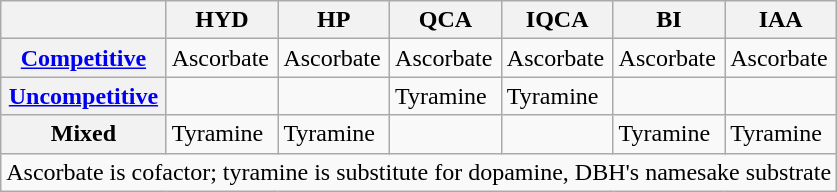<table class="wikitable">
<tr>
<th></th>
<th>HYD</th>
<th>HP</th>
<th>QCA</th>
<th>IQCA</th>
<th>BI</th>
<th>IAA</th>
</tr>
<tr>
<th><a href='#'>Competitive</a></th>
<td>Ascorbate</td>
<td>Ascorbate</td>
<td>Ascorbate</td>
<td>Ascorbate</td>
<td>Ascorbate</td>
<td>Ascorbate</td>
</tr>
<tr>
<th><a href='#'>Uncompetitive</a></th>
<td></td>
<td></td>
<td>Tyramine</td>
<td>Tyramine</td>
<td></td>
<td></td>
</tr>
<tr>
<th>Mixed</th>
<td>Tyramine</td>
<td>Tyramine</td>
<td></td>
<td></td>
<td>Tyramine</td>
<td>Tyramine</td>
</tr>
<tr>
<td colspan=7>Ascorbate is cofactor; tyramine is substitute for dopamine, DBH's namesake substrate<br></td>
</tr>
</table>
